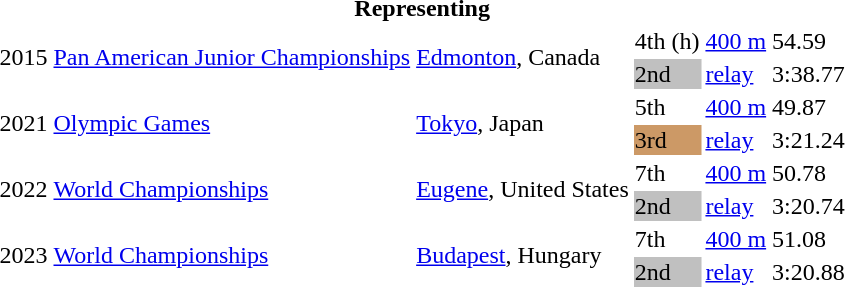<table>
<tr>
<th colspan="6">Representing </th>
</tr>
<tr>
<td rowspan=2>2015</td>
<td rowspan=2><a href='#'>Pan American Junior Championships</a></td>
<td rowspan=2><a href='#'>Edmonton</a>, Canada</td>
<td>4th (h)</td>
<td><a href='#'>400 m</a></td>
<td>54.59</td>
</tr>
<tr>
<td bgcolor=silver>2nd</td>
<td><a href='#'> relay</a></td>
<td>3:38.77</td>
</tr>
<tr>
<td rowspan=2>2021</td>
<td rowspan=2><a href='#'>Olympic Games</a></td>
<td rowspan=2><a href='#'>Tokyo</a>, Japan</td>
<td>5th</td>
<td><a href='#'>400 m</a></td>
<td>49.87</td>
</tr>
<tr>
<td bgcolor=cc9966>3rd</td>
<td><a href='#'> relay</a></td>
<td>3:21.24</td>
</tr>
<tr>
<td rowspan=2>2022</td>
<td rowspan=2><a href='#'>World Championships</a></td>
<td rowspan=2><a href='#'>Eugene</a>, United States</td>
<td>7th</td>
<td><a href='#'>400 m</a></td>
<td>50.78</td>
</tr>
<tr>
<td bgcolor=silver>2nd</td>
<td><a href='#'> relay</a></td>
<td>3:20.74</td>
</tr>
<tr>
<td rowspan=2>2023</td>
<td rowspan=2><a href='#'>World Championships</a></td>
<td rowspan=2><a href='#'>Budapest</a>, Hungary</td>
<td>7th</td>
<td><a href='#'>400 m</a></td>
<td>51.08</td>
</tr>
<tr>
<td bgcolor=silver>2nd</td>
<td><a href='#'> relay</a></td>
<td>3:20.88</td>
</tr>
</table>
